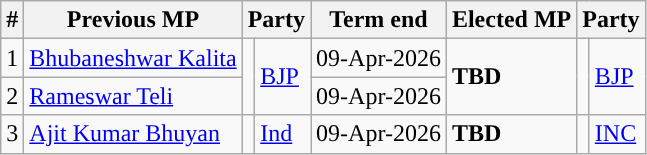<table class="wikitable sortable">
<tr>
<th>#</th>
<th>Previous MP</th>
<th colspan="2">Party</th>
<th>Term end</th>
<th>Elected MP</th>
<th colspan="2">Party</th>
</tr>
<tr>
<td>1</td>
<td><a href='#'>Bhubaneshwar Kalita</a></td>
<td width="1px" Rowspan=2></td>
<td Rowspan=2><a href='#'>BJP</a></td>
<td>09-Apr-2026</td>
<td rowspan=2><strong>TBD</strong></td>
<td width="1px" Rowspan=2></td>
<td Rowspan=2><a href='#'>BJP</a></td>
</tr>
<tr>
<td>2</td>
<td><a href='#'>Rameswar Teli</a></td>
<td>09-Apr-2026</td>
</tr>
<tr>
<td>3</td>
<td><a href='#'>Ajit Kumar Bhuyan</a></td>
<td width="1px"></td>
<td><a href='#'>Ind</a></td>
<td>09-Apr-2026</td>
<td><strong>TBD</strong></td>
<td width="1px"></td>
<td><a href='#'>INC</a></td>
</tr>
</table>
